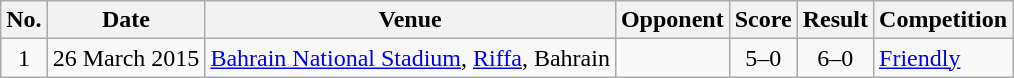<table class="wikitable sortable">
<tr>
<th scope="col">No.</th>
<th scope="col">Date</th>
<th scope="col">Venue</th>
<th scope="col">Opponent</th>
<th scope="col">Score</th>
<th scope="col">Result</th>
<th scope="col">Competition</th>
</tr>
<tr>
<td align="center">1</td>
<td>26 March 2015</td>
<td><a href='#'>Bahrain National Stadium</a>, <a href='#'>Riffa</a>, Bahrain</td>
<td></td>
<td align="center">5–0</td>
<td align="center">6–0</td>
<td><a href='#'>Friendly</a></td>
</tr>
</table>
